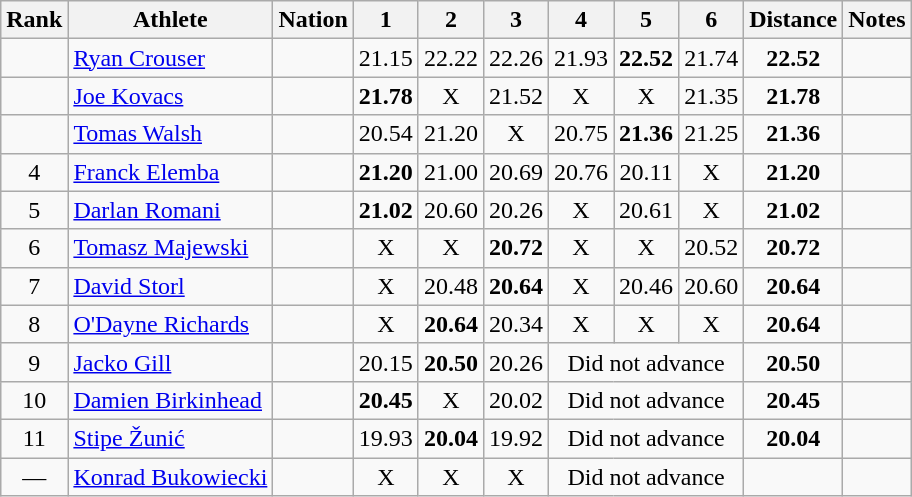<table class="wikitable sortable" style="text-align:center">
<tr>
<th>Rank</th>
<th>Athlete</th>
<th>Nation</th>
<th>1</th>
<th>2</th>
<th>3</th>
<th>4</th>
<th>5</th>
<th>6</th>
<th>Distance</th>
<th>Notes</th>
</tr>
<tr>
<td></td>
<td align=left><a href='#'>Ryan Crouser</a></td>
<td align=left></td>
<td>21.15</td>
<td>22.22</td>
<td>22.26</td>
<td>21.93</td>
<td><strong>22.52</strong></td>
<td>21.74</td>
<td><strong>22.52</strong></td>
<td></td>
</tr>
<tr>
<td></td>
<td align=left><a href='#'>Joe Kovacs</a></td>
<td align=left></td>
<td><strong>21.78</strong></td>
<td data-sort-value=1.00>X</td>
<td>21.52</td>
<td data-sort-value=1.00>X</td>
<td data-sort-value=1.00>X</td>
<td>21.35</td>
<td><strong>21.78</strong></td>
<td></td>
</tr>
<tr>
<td></td>
<td align=left><a href='#'>Tomas Walsh</a></td>
<td align=left></td>
<td>20.54</td>
<td>21.20</td>
<td data-sort-value=1.00>X</td>
<td>20.75</td>
<td><strong>21.36</strong></td>
<td>21.25</td>
<td><strong>21.36</strong></td>
<td></td>
</tr>
<tr>
<td>4</td>
<td align=left><a href='#'>Franck Elemba</a></td>
<td align=left></td>
<td><strong>21.20</strong></td>
<td>21.00</td>
<td>20.69</td>
<td>20.76</td>
<td>20.11</td>
<td data-sort-value=1.00>X</td>
<td><strong>21.20</strong></td>
<td></td>
</tr>
<tr>
<td>5</td>
<td align=left><a href='#'>Darlan Romani</a></td>
<td align=left></td>
<td><strong>21.02</strong></td>
<td>20.60</td>
<td>20.26</td>
<td data-sort-value=1.00>X</td>
<td>20.61</td>
<td data-sort-value=1.00>X</td>
<td><strong>21.02</strong></td>
<td></td>
</tr>
<tr>
<td>6</td>
<td align=left><a href='#'>Tomasz Majewski</a></td>
<td align=left></td>
<td data-sort-value=1.00>X</td>
<td data-sort-value=1.00>X</td>
<td><strong>20.72</strong></td>
<td data-sort-value=1.00>X</td>
<td data-sort-value=1.00>X</td>
<td>20.52</td>
<td><strong>20.72</strong></td>
<td></td>
</tr>
<tr>
<td>7</td>
<td align=left><a href='#'>David Storl</a></td>
<td align=left></td>
<td data-sort-value=1.00>X</td>
<td>20.48</td>
<td><strong>20.64</strong></td>
<td data-sort-value=1.00>X</td>
<td>20.46</td>
<td>20.60</td>
<td><strong>20.64</strong></td>
<td></td>
</tr>
<tr>
<td>8</td>
<td align=left><a href='#'>O'Dayne Richards</a></td>
<td align=left></td>
<td data-sort-value=1.00>X</td>
<td><strong>20.64</strong></td>
<td>20.34</td>
<td data-sort-value=1.00>X</td>
<td data-sort-value=1.00>X</td>
<td data-sort-value=1.00>X</td>
<td><strong>20.64</strong></td>
<td></td>
</tr>
<tr>
<td>9</td>
<td align=left><a href='#'>Jacko Gill</a></td>
<td align=left></td>
<td>20.15</td>
<td><strong>20.50</strong></td>
<td>20.26</td>
<td colspan=3 data-sort-value=0.00>Did not advance</td>
<td><strong>20.50</strong></td>
<td></td>
</tr>
<tr>
<td>10</td>
<td align=left><a href='#'>Damien Birkinhead</a></td>
<td align=left></td>
<td><strong>20.45</strong></td>
<td data-sort-value=1.00>X</td>
<td>20.02</td>
<td colspan=3 data-sort-value=0.00>Did not advance</td>
<td><strong>20.45</strong></td>
<td></td>
</tr>
<tr>
<td>11</td>
<td align=left><a href='#'>Stipe Žunić</a></td>
<td align=left></td>
<td>19.93</td>
<td><strong>20.04</strong></td>
<td>19.92</td>
<td colspan=3 data-sort-value=0.00>Did not advance</td>
<td><strong>20.04</strong></td>
<td></td>
</tr>
<tr>
<td data-sort-value=12>—</td>
<td align=left><a href='#'>Konrad Bukowiecki</a></td>
<td align=left></td>
<td data-sort-value=1.00>X</td>
<td data-sort-value=1.00>X</td>
<td data-sort-value=1.00>X</td>
<td colspan=3 data-sort-value=0.00>Did not advance</td>
<td data-sort-value=1.00></td>
<td></td>
</tr>
</table>
